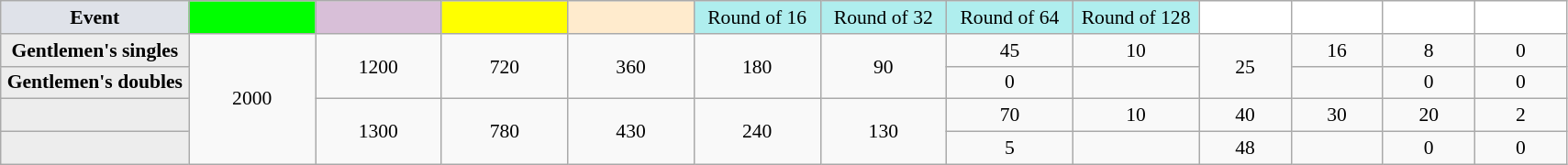<table class=wikitable style=font-size:90%;text-align:center>
<tr>
<td style="width:130px; background:#dfe2e9;"><strong>Event</strong></td>
<td style="width:85px; background:lime;"><strong></strong></td>
<td style="width:85px; background:thistle;"></td>
<td style="width:85px; background:#ff0;"></td>
<td style="width:85px; background:#ffebcd;"></td>
<td style="width:85px; background:#afeeee;">Round of 16</td>
<td style="width:85px; background:#afeeee;">Round of 32</td>
<td style="width:85px; background:#afeeee;">Round of 64</td>
<td style="width:85px; background:#afeeee;">Round of 128</td>
<td style="width:60px; background:#ffffff;"></td>
<td style="width:60px; background:#ffffff;"></td>
<td style="width:60px; background:#ffffff;"></td>
<td style="width:60px; background:#ffffff;"></td>
</tr>
<tr>
<th style="background:#ededed;">Gentlemen's singles</th>
<td rowspan="4">2000</td>
<td rowspan="2">1200</td>
<td rowspan="2">720</td>
<td rowspan="2">360</td>
<td rowspan="2">180</td>
<td rowspan="2">90</td>
<td>45</td>
<td>10</td>
<td rowspan="2">25</td>
<td>16</td>
<td>8</td>
<td>0</td>
</tr>
<tr>
<th style="background:#ededed;">Gentlemen's doubles</th>
<td>0</td>
<td></td>
<td></td>
<td>0</td>
<td>0</td>
</tr>
<tr>
<th style="background:#ededed;"></th>
<td rowspan="2">1300</td>
<td rowspan="2">780</td>
<td rowspan="2">430</td>
<td rowspan="2">240</td>
<td rowspan="2">130</td>
<td>70</td>
<td>10</td>
<td>40</td>
<td>30</td>
<td>20</td>
<td>2</td>
</tr>
<tr>
<th style="background:#ededed;"></th>
<td>5</td>
<td></td>
<td>48</td>
<td></td>
<td>0</td>
<td>0</td>
</tr>
</table>
